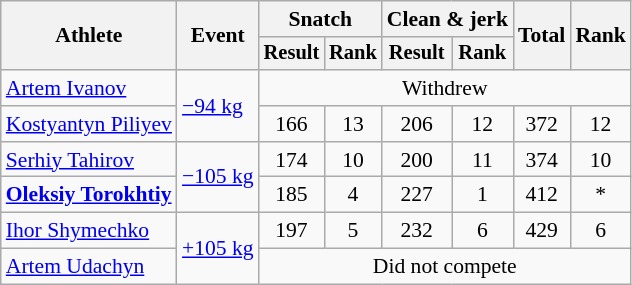<table class="wikitable" style="font-size:90%">
<tr>
<th rowspan="2">Athlete</th>
<th rowspan="2">Event</th>
<th colspan="2">Snatch</th>
<th colspan="2">Clean & jerk</th>
<th rowspan="2">Total</th>
<th rowspan="2">Rank</th>
</tr>
<tr style="font-size:95%">
<th>Result</th>
<th>Rank</th>
<th>Result</th>
<th>Rank</th>
</tr>
<tr align=center>
<td align=left><a href='#'>Artem Ivanov</a></td>
<td align=left rowspan=2><a href='#'>−94 kg</a></td>
<td colspan=6>Withdrew</td>
</tr>
<tr align=center>
<td align=left><a href='#'>Kostyantyn Piliyev</a></td>
<td>166</td>
<td>13</td>
<td>206</td>
<td>12</td>
<td>372</td>
<td>12</td>
</tr>
<tr align=center>
<td align=left><a href='#'>Serhiy Tahirov</a></td>
<td align=left rowspan=2><a href='#'>−105 kg</a></td>
<td>174</td>
<td>10</td>
<td>200</td>
<td>11</td>
<td>374</td>
<td>10</td>
</tr>
<tr align=center>
<td align=left><strong><a href='#'>Oleksiy Torokhtiy</a></strong></td>
<td>185</td>
<td>4</td>
<td>227</td>
<td>1</td>
<td>412</td>
<td>*</td>
</tr>
<tr align=center>
<td align=left><a href='#'>Ihor Shymechko</a></td>
<td align=left rowspan=2><a href='#'>+105 kg</a></td>
<td>197</td>
<td>5</td>
<td>232</td>
<td>6</td>
<td>429</td>
<td>6</td>
</tr>
<tr align=center>
<td align=left><a href='#'>Artem Udachyn</a></td>
<td colspan=6>Did not compete</td>
</tr>
</table>
